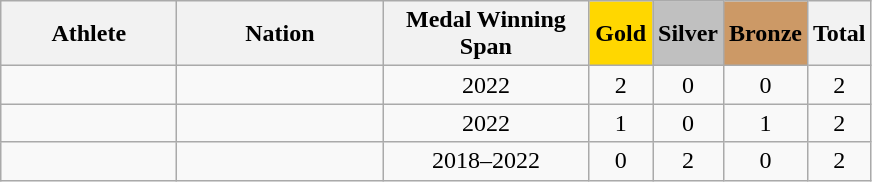<table class="wikitable sortable" style="text-align:center">
<tr>
<th width=110px>Athlete</th>
<th width=130px>Nation</th>
<th width=130px>Medal Winning Span</th>
<th width=35px style="background-color: gold"><strong>Gold</strong></th>
<th width=35px style="background-color: silver"><strong>Silver</strong></th>
<th width=35px style="background-color: #cc9966"><strong>Bronze</strong></th>
<th width=35px>Total</th>
</tr>
<tr>
<td align=left></td>
<td align=left></td>
<td>2022</td>
<td>2</td>
<td>0</td>
<td>0</td>
<td>2</td>
</tr>
<tr>
<td align=left></td>
<td align=left></td>
<td>2022</td>
<td>1</td>
<td>0</td>
<td>1</td>
<td>2</td>
</tr>
<tr>
<td align=left></td>
<td align=left></td>
<td>2018–2022</td>
<td>0</td>
<td>2</td>
<td>0</td>
<td>2</td>
</tr>
</table>
